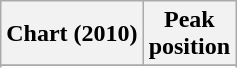<table class="wikitable plainrowheaders">
<tr>
<th scope="col">Chart (2010)</th>
<th scope="col">Peak<br>position</th>
</tr>
<tr>
</tr>
<tr>
</tr>
</table>
